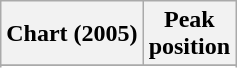<table class="wikitable sortable plainrowheaders" style="text-align:center">
<tr>
<th>Chart (2005)</th>
<th>Peak<br>position</th>
</tr>
<tr>
</tr>
<tr>
</tr>
</table>
